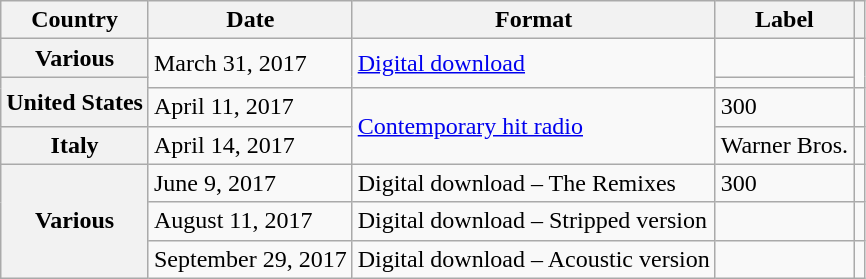<table class="wikitable plainrowheaders">
<tr>
<th scope="col">Country</th>
<th scope="col">Date</th>
<th scope="col">Format</th>
<th scope="col">Label</th>
<th scope="col"></th>
</tr>
<tr>
<th scope="row">Various</th>
<td rowspan="2">March 31, 2017</td>
<td rowspan="2"><a href='#'>Digital download</a></td>
<td></td>
<td rowspan="2"></td>
</tr>
<tr>
<th scope="row" rowspan="2">United States</th>
<td></td>
</tr>
<tr>
<td>April 11, 2017</td>
<td rowspan="2"><a href='#'>Contemporary hit radio</a></td>
<td>300</td>
<td></td>
</tr>
<tr>
<th scope="row">Italy</th>
<td>April 14, 2017</td>
<td>Warner Bros.</td>
<td align="center"></td>
</tr>
<tr>
<th scope="row" rowspan="3">Various</th>
<td>June 9, 2017</td>
<td>Digital download – The Remixes</td>
<td>300</td>
<td align="center"></td>
</tr>
<tr>
<td>August 11, 2017</td>
<td>Digital download – Stripped version</td>
<td></td>
<td align="center"></td>
</tr>
<tr>
<td>September 29, 2017</td>
<td>Digital download – Acoustic version</td>
<td></td>
<td align="center"></td>
</tr>
</table>
